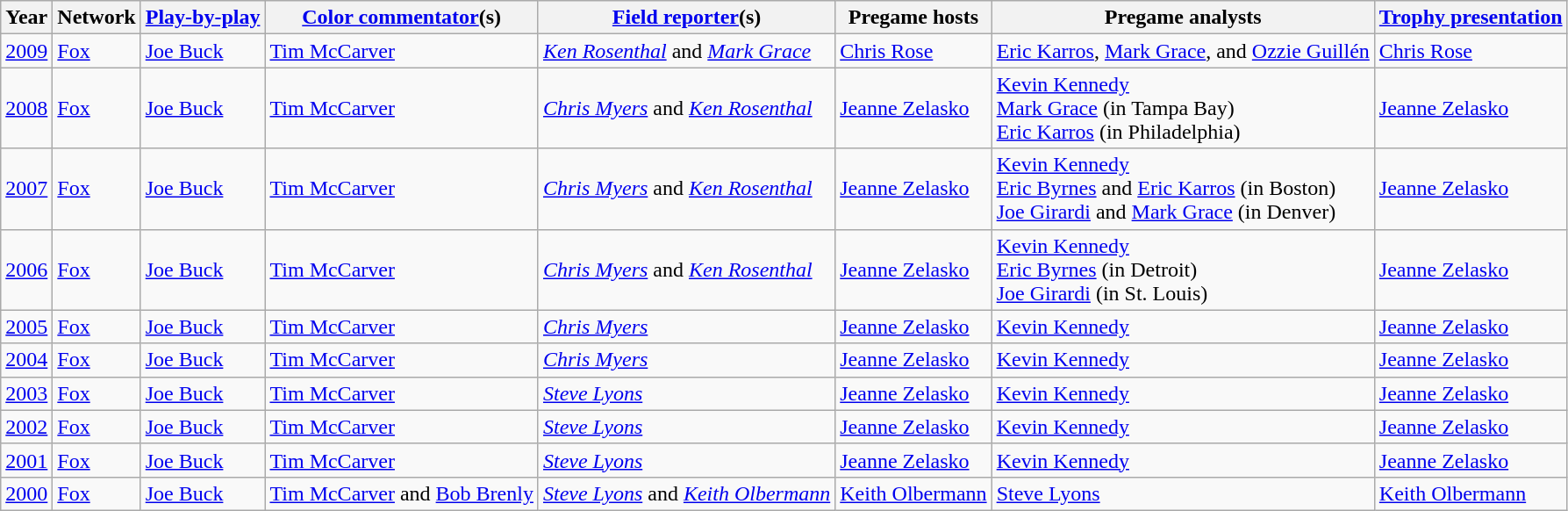<table class="wikitable">
<tr>
<th>Year</th>
<th>Network</th>
<th><a href='#'>Play-by-play</a></th>
<th><a href='#'>Color commentator</a>(s)</th>
<th><a href='#'>Field reporter</a>(s)</th>
<th>Pregame hosts</th>
<th>Pregame analysts</th>
<th><a href='#'>Trophy presentation</a></th>
</tr>
<tr>
<td><a href='#'>2009</a></td>
<td><a href='#'>Fox</a></td>
<td><a href='#'>Joe Buck</a></td>
<td><a href='#'>Tim McCarver</a></td>
<td><em><a href='#'>Ken Rosenthal</a></em> and <em><a href='#'>Mark Grace</a></em></td>
<td><a href='#'>Chris Rose</a></td>
<td><a href='#'>Eric Karros</a>, <a href='#'>Mark Grace</a>, and <a href='#'>Ozzie Guillén</a></td>
<td><a href='#'>Chris Rose</a></td>
</tr>
<tr>
<td><a href='#'>2008</a></td>
<td><a href='#'>Fox</a></td>
<td><a href='#'>Joe Buck</a></td>
<td><a href='#'>Tim McCarver</a></td>
<td><em><a href='#'>Chris Myers</a></em> and <em><a href='#'>Ken Rosenthal</a></em></td>
<td><a href='#'>Jeanne Zelasko</a></td>
<td><a href='#'>Kevin Kennedy</a><br><a href='#'>Mark Grace</a> (in Tampa Bay)<br><a href='#'>Eric Karros</a> (in Philadelphia)</td>
<td><a href='#'>Jeanne Zelasko</a></td>
</tr>
<tr>
<td><a href='#'>2007</a></td>
<td><a href='#'>Fox</a></td>
<td><a href='#'>Joe Buck</a></td>
<td><a href='#'>Tim McCarver</a></td>
<td><em><a href='#'>Chris Myers</a></em> and <em><a href='#'>Ken Rosenthal</a></em></td>
<td><a href='#'>Jeanne Zelasko</a></td>
<td><a href='#'>Kevin Kennedy</a><br><a href='#'>Eric Byrnes</a> and <a href='#'>Eric Karros</a> (in Boston)<br><a href='#'>Joe Girardi</a> and <a href='#'>Mark Grace</a> (in Denver)</td>
<td><a href='#'>Jeanne Zelasko</a></td>
</tr>
<tr>
<td><a href='#'>2006</a></td>
<td><a href='#'>Fox</a></td>
<td><a href='#'>Joe Buck</a></td>
<td><a href='#'>Tim McCarver</a></td>
<td><em><a href='#'>Chris Myers</a></em> and <em><a href='#'>Ken Rosenthal</a></em></td>
<td><a href='#'>Jeanne Zelasko</a></td>
<td><a href='#'>Kevin Kennedy</a><br><a href='#'>Eric Byrnes</a> (in Detroit)<br><a href='#'>Joe Girardi</a> (in St. Louis)</td>
<td><a href='#'>Jeanne Zelasko</a></td>
</tr>
<tr>
<td><a href='#'>2005</a></td>
<td><a href='#'>Fox</a></td>
<td><a href='#'>Joe Buck</a></td>
<td><a href='#'>Tim McCarver</a></td>
<td><em><a href='#'>Chris Myers</a></em></td>
<td><a href='#'>Jeanne Zelasko</a></td>
<td><a href='#'>Kevin Kennedy</a></td>
<td><a href='#'>Jeanne Zelasko</a></td>
</tr>
<tr>
<td><a href='#'>2004</a></td>
<td><a href='#'>Fox</a></td>
<td><a href='#'>Joe Buck</a></td>
<td><a href='#'>Tim McCarver</a></td>
<td><em><a href='#'>Chris Myers</a></em></td>
<td><a href='#'>Jeanne Zelasko</a></td>
<td><a href='#'>Kevin Kennedy</a></td>
<td><a href='#'>Jeanne Zelasko</a></td>
</tr>
<tr>
<td><a href='#'>2003</a></td>
<td><a href='#'>Fox</a></td>
<td><a href='#'>Joe Buck</a></td>
<td><a href='#'>Tim McCarver</a></td>
<td><em><a href='#'>Steve Lyons</a></em></td>
<td><a href='#'>Jeanne Zelasko</a></td>
<td><a href='#'>Kevin Kennedy</a></td>
<td><a href='#'>Jeanne Zelasko</a></td>
</tr>
<tr>
<td><a href='#'>2002</a></td>
<td><a href='#'>Fox</a></td>
<td><a href='#'>Joe Buck</a></td>
<td><a href='#'>Tim McCarver</a></td>
<td><em><a href='#'>Steve Lyons</a></em></td>
<td><a href='#'>Jeanne Zelasko</a></td>
<td><a href='#'>Kevin Kennedy</a></td>
<td><a href='#'>Jeanne Zelasko</a></td>
</tr>
<tr>
<td><a href='#'>2001</a></td>
<td><a href='#'>Fox</a></td>
<td><a href='#'>Joe Buck</a></td>
<td><a href='#'>Tim McCarver</a></td>
<td><em><a href='#'>Steve Lyons</a></em></td>
<td><a href='#'>Jeanne Zelasko</a></td>
<td><a href='#'>Kevin Kennedy</a></td>
<td><a href='#'>Jeanne Zelasko</a></td>
</tr>
<tr>
<td><a href='#'>2000</a></td>
<td><a href='#'>Fox</a></td>
<td><a href='#'>Joe Buck</a></td>
<td><a href='#'>Tim McCarver</a> and <a href='#'>Bob Brenly</a></td>
<td><em><a href='#'>Steve Lyons</a></em> and <em><a href='#'>Keith Olbermann</a></em></td>
<td><a href='#'>Keith Olbermann</a></td>
<td><a href='#'>Steve Lyons</a></td>
<td><a href='#'>Keith Olbermann</a></td>
</tr>
</table>
